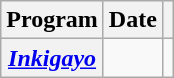<table class="wikitable plainrowheaders">
<tr>
<th scope="col">Program</th>
<th scope="col">Date</th>
<th scope="col" class="unsortable"></th>
</tr>
<tr>
<th scope="row"><em><a href='#'>Inkigayo</a></em></th>
<td></td>
<td style="text-align:center"></td>
</tr>
</table>
